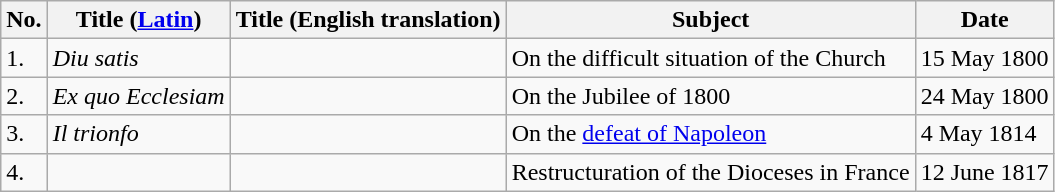<table class="wikitable">
<tr>
<th>No.</th>
<th>Title (<a href='#'>Latin</a>)</th>
<th>Title (English translation)</th>
<th>Subject</th>
<th>Date</th>
</tr>
<tr>
<td>1.</td>
<td><em>Diu satis</em></td>
<td></td>
<td>On the difficult situation of the Church</td>
<td>15 May 1800</td>
</tr>
<tr>
<td>2.</td>
<td><em>Ex quo Ecclesiam</em></td>
<td></td>
<td>On the Jubilee of 1800</td>
<td>24 May 1800</td>
</tr>
<tr>
<td>3.</td>
<td><em>Il trionfo</em></td>
<td></td>
<td>On the <a href='#'>defeat of Napoleon</a></td>
<td>4 May 1814</td>
</tr>
<tr>
<td>4.</td>
<td><em></em></td>
<td></td>
<td>Restructuration of the Dioceses in France</td>
<td>12 June 1817</td>
</tr>
</table>
